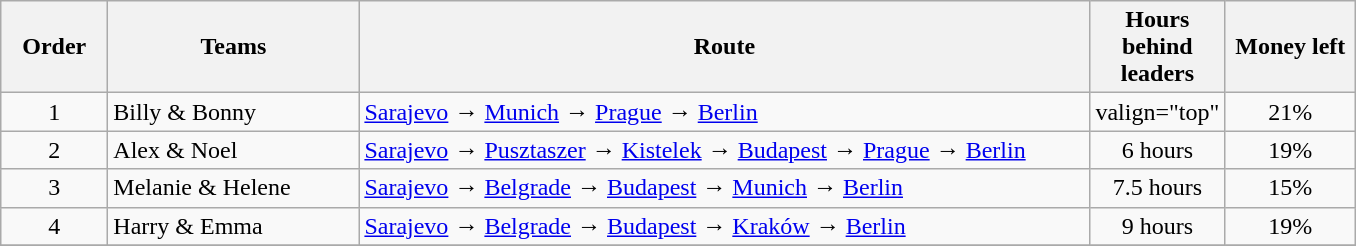<table class="wikitable sortable" style="text-align:center">
<tr>
<th style="width:4em">Order</th>
<th style="width:10em">Teams</th>
<th style="width:30em">Route</th>
<th style="width:5em">Hours behind leaders</th>
<th style="width:5em">Money left</th>
</tr>
<tr>
<td>1</td>
<td style="text-align:left">Billy & Bonny</td>
<td style="text-align:left"><a href='#'>Sarajevo</a>  → <a href='#'>Munich</a>   → <a href='#'>Prague</a>   → <a href='#'>Berlin</a></td>
<td>valign="top" </td>
<td>21%</td>
</tr>
<tr>
<td>2</td>
<td style="text-align:left">Alex & Noel</td>
<td style="text-align:left"><a href='#'>Sarajevo</a>   → <a href='#'>Pusztaszer</a>  → <a href='#'>Kistelek</a>  → <a href='#'>Budapest</a>  → <a href='#'>Prague</a>  → <a href='#'>Berlin</a></td>
<td>6 hours</td>
<td>19%</td>
</tr>
<tr>
<td>3</td>
<td style="text-align:left">Melanie & Helene</td>
<td style="text-align:left"><a href='#'>Sarajevo</a>  → <a href='#'>Belgrade</a>  → <a href='#'>Budapest</a>    → <a href='#'>Munich</a>  → <a href='#'>Berlin</a></td>
<td>7.5 hours</td>
<td>15%</td>
</tr>
<tr>
<td>4</td>
<td style="text-align:left">Harry & Emma</td>
<td style="text-align:left"><a href='#'>Sarajevo</a>  → <a href='#'>Belgrade</a>  → <a href='#'>Budapest</a>   → <a href='#'>Kraków</a>  → <a href='#'>Berlin</a></td>
<td>9 hours</td>
<td>19%</td>
</tr>
<tr>
</tr>
</table>
